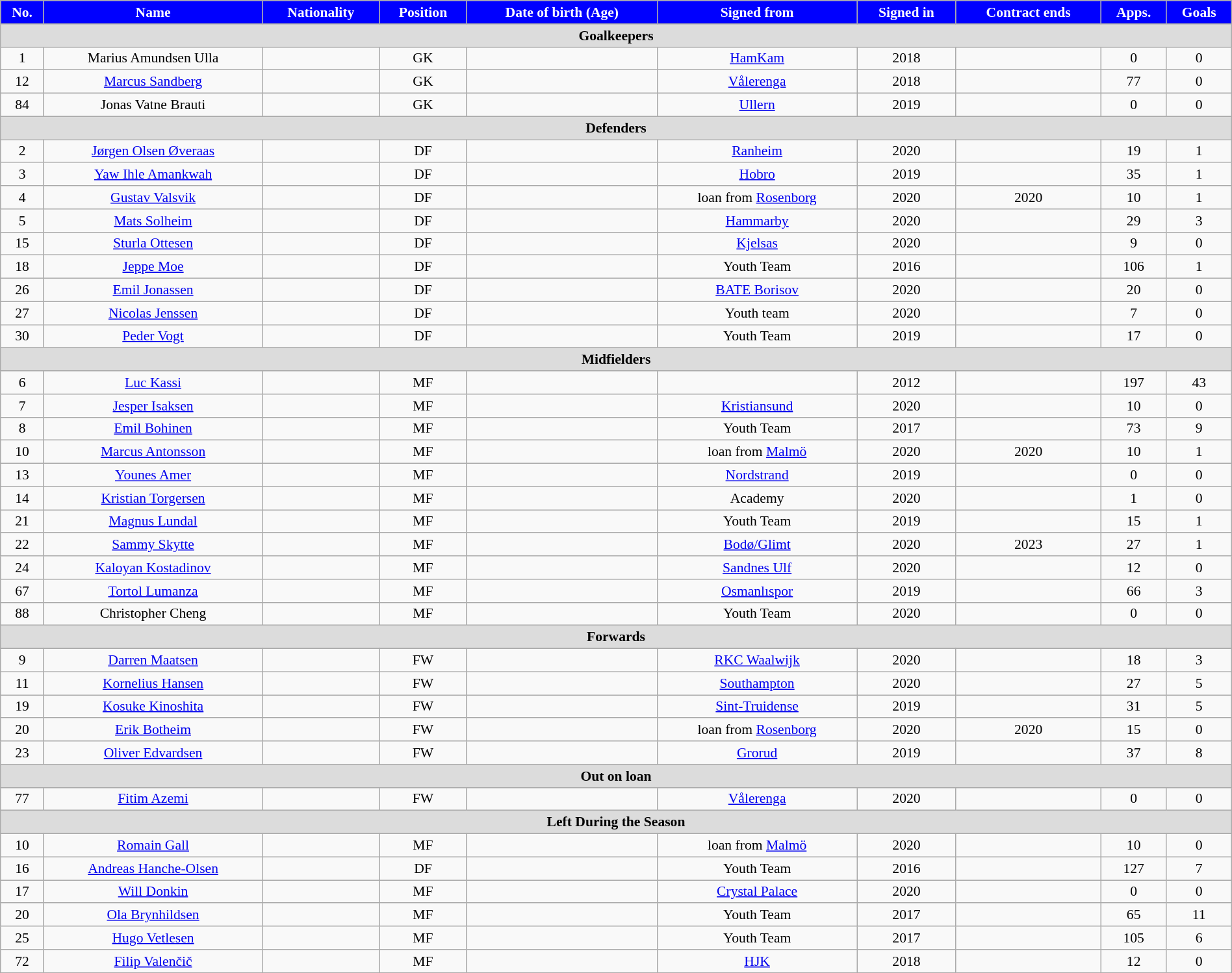<table class="wikitable"  style="text-align:center; font-size:90%; width:100%;">
<tr>
<th style="background:#00f; color:white; text-align:center;">No.</th>
<th style="background:#00f; color:white; text-align:center;">Name</th>
<th style="background:#00f; color:white; text-align:center;">Nationality</th>
<th style="background:#00f; color:white; text-align:center;">Position</th>
<th style="background:#00f; color:white; text-align:center;">Date of birth (Age)</th>
<th style="background:#00f; color:white; text-align:center;">Signed from</th>
<th style="background:#00f; color:white; text-align:center;">Signed in</th>
<th style="background:#00f; color:white; text-align:center;">Contract ends</th>
<th style="background:#00f; color:white; text-align:center;">Apps.</th>
<th style="background:#00f; color:white; text-align:center;">Goals</th>
</tr>
<tr>
<th colspan="11"  style="background:#dcdcdc; text-align:center;">Goalkeepers</th>
</tr>
<tr>
<td>1</td>
<td>Marius Amundsen Ulla</td>
<td></td>
<td>GK</td>
<td></td>
<td><a href='#'>HamKam</a></td>
<td>2018</td>
<td></td>
<td>0</td>
<td>0</td>
</tr>
<tr>
<td>12</td>
<td><a href='#'>Marcus Sandberg</a></td>
<td></td>
<td>GK</td>
<td></td>
<td><a href='#'>Vålerenga</a></td>
<td>2018</td>
<td></td>
<td>77</td>
<td>0</td>
</tr>
<tr>
<td>84</td>
<td>Jonas Vatne Brauti</td>
<td></td>
<td>GK</td>
<td></td>
<td><a href='#'>Ullern</a></td>
<td>2019</td>
<td></td>
<td>0</td>
<td>0</td>
</tr>
<tr>
<th colspan="11"  style="background:#dcdcdc; text-align:center;">Defenders</th>
</tr>
<tr>
<td>2</td>
<td><a href='#'>Jørgen Olsen Øveraas</a></td>
<td></td>
<td>DF</td>
<td></td>
<td><a href='#'>Ranheim</a></td>
<td>2020</td>
<td></td>
<td>19</td>
<td>1</td>
</tr>
<tr>
<td>3</td>
<td><a href='#'>Yaw Ihle Amankwah</a></td>
<td></td>
<td>DF</td>
<td></td>
<td><a href='#'>Hobro</a></td>
<td>2019</td>
<td></td>
<td>35</td>
<td>1</td>
</tr>
<tr>
<td>4</td>
<td><a href='#'>Gustav Valsvik</a></td>
<td></td>
<td>DF</td>
<td></td>
<td>loan from <a href='#'>Rosenborg</a></td>
<td>2020</td>
<td>2020</td>
<td>10</td>
<td>1</td>
</tr>
<tr>
<td>5</td>
<td><a href='#'>Mats Solheim</a></td>
<td></td>
<td>DF</td>
<td></td>
<td><a href='#'>Hammarby</a></td>
<td>2020</td>
<td></td>
<td>29</td>
<td>3</td>
</tr>
<tr>
<td>15</td>
<td><a href='#'>Sturla Ottesen</a></td>
<td></td>
<td>DF</td>
<td></td>
<td><a href='#'>Kjelsas</a></td>
<td>2020</td>
<td></td>
<td>9</td>
<td>0</td>
</tr>
<tr>
<td>18</td>
<td><a href='#'>Jeppe Moe</a></td>
<td></td>
<td>DF</td>
<td></td>
<td>Youth Team</td>
<td>2016</td>
<td></td>
<td>106</td>
<td>1</td>
</tr>
<tr>
<td>26</td>
<td><a href='#'>Emil Jonassen</a></td>
<td></td>
<td>DF</td>
<td></td>
<td><a href='#'>BATE Borisov</a></td>
<td>2020</td>
<td></td>
<td>20</td>
<td>0</td>
</tr>
<tr>
<td>27</td>
<td><a href='#'>Nicolas Jenssen</a></td>
<td></td>
<td>DF</td>
<td></td>
<td>Youth team</td>
<td>2020</td>
<td></td>
<td>7</td>
<td>0</td>
</tr>
<tr>
<td>30</td>
<td><a href='#'>Peder Vogt</a></td>
<td></td>
<td>DF</td>
<td></td>
<td>Youth Team</td>
<td>2019</td>
<td></td>
<td>17</td>
<td>0</td>
</tr>
<tr>
<th colspan="11"  style="background:#dcdcdc; text-align:center;">Midfielders</th>
</tr>
<tr>
<td>6</td>
<td><a href='#'>Luc Kassi</a></td>
<td></td>
<td>MF</td>
<td></td>
<td></td>
<td>2012</td>
<td></td>
<td>197</td>
<td>43</td>
</tr>
<tr>
<td>7</td>
<td><a href='#'>Jesper Isaksen</a></td>
<td></td>
<td>MF</td>
<td></td>
<td><a href='#'>Kristiansund</a></td>
<td>2020</td>
<td></td>
<td>10</td>
<td>0</td>
</tr>
<tr>
<td>8</td>
<td><a href='#'>Emil Bohinen</a></td>
<td></td>
<td>MF</td>
<td></td>
<td>Youth Team</td>
<td>2017</td>
<td></td>
<td>73</td>
<td>9</td>
</tr>
<tr>
<td>10</td>
<td><a href='#'>Marcus Antonsson</a></td>
<td></td>
<td>MF</td>
<td></td>
<td>loan from <a href='#'>Malmö</a></td>
<td>2020</td>
<td>2020</td>
<td>10</td>
<td>1</td>
</tr>
<tr>
<td>13</td>
<td><a href='#'>Younes Amer</a></td>
<td></td>
<td>MF</td>
<td></td>
<td><a href='#'>Nordstrand</a></td>
<td>2019</td>
<td></td>
<td>0</td>
<td>0</td>
</tr>
<tr>
<td>14</td>
<td><a href='#'>Kristian Torgersen</a></td>
<td></td>
<td>MF</td>
<td></td>
<td>Academy</td>
<td>2020</td>
<td></td>
<td>1</td>
<td>0</td>
</tr>
<tr>
<td>21</td>
<td><a href='#'>Magnus Lundal</a></td>
<td></td>
<td>MF</td>
<td></td>
<td>Youth Team</td>
<td>2019</td>
<td></td>
<td>15</td>
<td>1</td>
</tr>
<tr>
<td>22</td>
<td><a href='#'>Sammy Skytte</a></td>
<td></td>
<td>MF</td>
<td></td>
<td><a href='#'>Bodø/Glimt</a></td>
<td>2020</td>
<td>2023</td>
<td>27</td>
<td>1</td>
</tr>
<tr>
<td>24</td>
<td><a href='#'>Kaloyan Kostadinov</a></td>
<td></td>
<td>MF</td>
<td></td>
<td><a href='#'>Sandnes Ulf</a></td>
<td>2020</td>
<td></td>
<td>12</td>
<td>0</td>
</tr>
<tr>
<td>67</td>
<td><a href='#'>Tortol Lumanza</a></td>
<td></td>
<td>MF</td>
<td></td>
<td><a href='#'>Osmanlıspor</a></td>
<td>2019</td>
<td></td>
<td>66</td>
<td>3</td>
</tr>
<tr>
<td>88</td>
<td>Christopher Cheng</td>
<td></td>
<td>MF</td>
<td></td>
<td>Youth Team</td>
<td>2020</td>
<td></td>
<td>0</td>
<td>0</td>
</tr>
<tr>
<th colspan="11"  style="background:#dcdcdc; text-align:center;">Forwards</th>
</tr>
<tr>
<td>9</td>
<td><a href='#'>Darren Maatsen</a></td>
<td></td>
<td>FW</td>
<td></td>
<td><a href='#'>RKC Waalwijk</a></td>
<td>2020</td>
<td></td>
<td>18</td>
<td>3</td>
</tr>
<tr>
<td>11</td>
<td><a href='#'>Kornelius Hansen</a></td>
<td></td>
<td>FW</td>
<td></td>
<td><a href='#'>Southampton</a></td>
<td>2020</td>
<td></td>
<td>27</td>
<td>5</td>
</tr>
<tr>
<td>19</td>
<td><a href='#'>Kosuke Kinoshita</a></td>
<td></td>
<td>FW</td>
<td></td>
<td><a href='#'>Sint-Truidense</a></td>
<td>2019</td>
<td></td>
<td>31</td>
<td>5</td>
</tr>
<tr>
<td>20</td>
<td><a href='#'>Erik Botheim</a></td>
<td></td>
<td>FW</td>
<td></td>
<td>loan from <a href='#'>Rosenborg</a></td>
<td>2020</td>
<td>2020</td>
<td>15</td>
<td>0</td>
</tr>
<tr>
<td>23</td>
<td><a href='#'>Oliver Edvardsen</a></td>
<td></td>
<td>FW</td>
<td></td>
<td><a href='#'>Grorud</a></td>
<td>2019</td>
<td></td>
<td>37</td>
<td>8</td>
</tr>
<tr>
<th colspan="11"  style="background:#dcdcdc; text-align:center;">Out on loan</th>
</tr>
<tr>
<td>77</td>
<td><a href='#'>Fitim Azemi</a></td>
<td></td>
<td>FW</td>
<td></td>
<td><a href='#'>Vålerenga</a></td>
<td>2020</td>
<td></td>
<td>0</td>
<td>0</td>
</tr>
<tr>
<th colspan="11"  style="background:#dcdcdc; text-align:center;">Left During the Season</th>
</tr>
<tr>
<td>10</td>
<td><a href='#'>Romain Gall</a></td>
<td></td>
<td>MF</td>
<td></td>
<td>loan from <a href='#'>Malmö</a></td>
<td>2020</td>
<td></td>
<td>10</td>
<td>0</td>
</tr>
<tr>
<td>16</td>
<td><a href='#'>Andreas Hanche-Olsen</a></td>
<td></td>
<td>DF</td>
<td></td>
<td>Youth Team</td>
<td>2016</td>
<td></td>
<td>127</td>
<td>7</td>
</tr>
<tr>
<td>17</td>
<td><a href='#'>Will Donkin</a></td>
<td></td>
<td>MF</td>
<td></td>
<td><a href='#'>Crystal Palace</a></td>
<td>2020</td>
<td></td>
<td>0</td>
<td>0</td>
</tr>
<tr>
<td>20</td>
<td><a href='#'>Ola Brynhildsen</a></td>
<td></td>
<td>MF</td>
<td></td>
<td>Youth Team</td>
<td>2017</td>
<td></td>
<td>65</td>
<td>11</td>
</tr>
<tr>
<td>25</td>
<td><a href='#'>Hugo Vetlesen</a></td>
<td></td>
<td>MF</td>
<td></td>
<td>Youth Team</td>
<td>2017</td>
<td></td>
<td>105</td>
<td>6</td>
</tr>
<tr>
<td>72</td>
<td><a href='#'>Filip Valenčič</a></td>
<td></td>
<td>MF</td>
<td></td>
<td><a href='#'>HJK</a></td>
<td>2018</td>
<td></td>
<td>12</td>
<td>0</td>
</tr>
</table>
